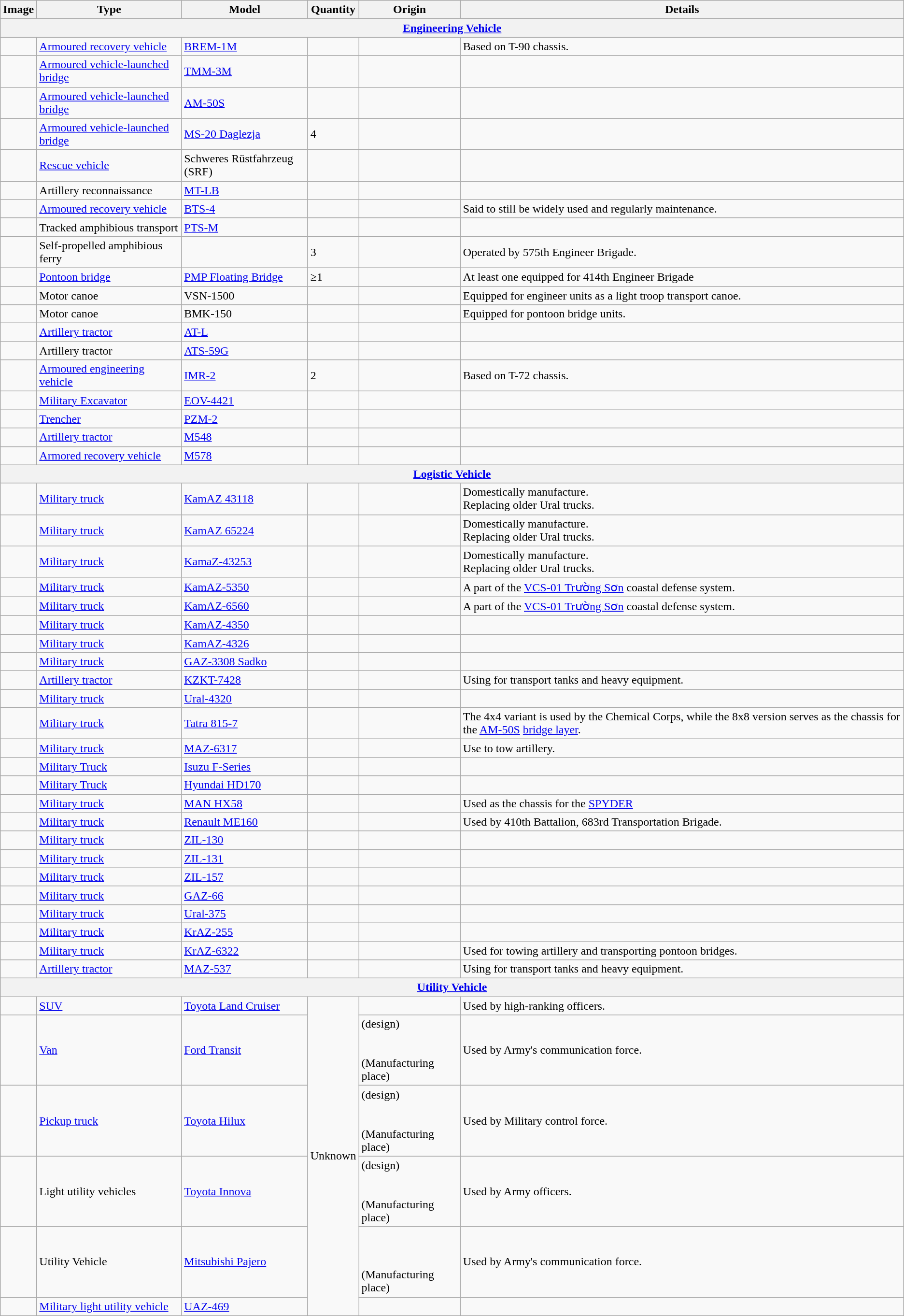<table class="wikitable">
<tr>
<th>Image</th>
<th>Type</th>
<th>Model</th>
<th>Quantity</th>
<th>Origin</th>
<th>Details</th>
</tr>
<tr>
<th colspan="6"><a href='#'>Engineering Vehicle</a></th>
</tr>
<tr>
<td></td>
<td><a href='#'>Armoured recovery vehicle</a></td>
<td><a href='#'>BREM-1M</a></td>
<td></td>
<td></td>
<td>Based on T-90 chassis.</td>
</tr>
<tr>
<td></td>
<td><a href='#'>Armoured vehicle-launched bridge</a></td>
<td><a href='#'>TMM-3M</a></td>
<td></td>
<td></td>
<td></td>
</tr>
<tr>
<td></td>
<td><a href='#'>Armoured vehicle-launched bridge</a></td>
<td><a href='#'>AM-50S</a></td>
<td></td>
<td></td>
<td></td>
</tr>
<tr>
<td></td>
<td><a href='#'>Armoured vehicle-launched bridge</a></td>
<td><a href='#'>MS-20 Daglezja</a></td>
<td>4</td>
<td></td>
<td></td>
</tr>
<tr>
<td></td>
<td><a href='#'>Rescue vehicle</a></td>
<td>Schweres Rüstfahrzeug (SRF)</td>
<td></td>
<td></td>
<td></td>
</tr>
<tr>
<td></td>
<td>Artillery reconnaissance</td>
<td><a href='#'>MT-LB</a></td>
<td></td>
<td></td>
<td></td>
</tr>
<tr>
<td></td>
<td><a href='#'>Armoured recovery vehicle</a></td>
<td><a href='#'>BTS-4</a></td>
<td></td>
<td></td>
<td>Said to still be widely used and regularly maintenance.</td>
</tr>
<tr>
<td></td>
<td>Tracked amphibious transport</td>
<td><a href='#'>PTS-M</a></td>
<td></td>
<td></td>
<td></td>
</tr>
<tr>
<td></td>
<td>Self-propelled amphibious ferry</td>
<td></td>
<td>3</td>
<td></td>
<td>Operated by 575th Engineer Brigade.</td>
</tr>
<tr>
<td></td>
<td><a href='#'>Pontoon bridge</a></td>
<td><a href='#'>PMP Floating Bridge</a></td>
<td>≥1</td>
<td></td>
<td>At least one equipped for 414th Engineer Brigade</td>
</tr>
<tr>
<td></td>
<td>Motor canoe</td>
<td>VSN-1500</td>
<td></td>
<td></td>
<td>Equipped for engineer units as a light troop transport canoe.</td>
</tr>
<tr>
<td></td>
<td>Motor canoe</td>
<td>BMK-150</td>
<td></td>
<td></td>
<td>Equipped for pontoon bridge units.</td>
</tr>
<tr>
<td></td>
<td><a href='#'>Artillery tractor</a></td>
<td><a href='#'>AT-L</a></td>
<td></td>
<td></td>
<td></td>
</tr>
<tr>
<td></td>
<td>Artillery tractor</td>
<td><a href='#'>ATS-59G</a></td>
<td></td>
<td></td>
<td></td>
</tr>
<tr>
<td></td>
<td><a href='#'>Armoured engineering vehicle</a></td>
<td><a href='#'>IMR-2</a></td>
<td>2</td>
<td></td>
<td>Based on T-72 chassis.</td>
</tr>
<tr>
<td></td>
<td><a href='#'>Military Excavator</a></td>
<td><a href='#'>EOV-4421</a></td>
<td></td>
<td></td>
<td></td>
</tr>
<tr>
<td></td>
<td><a href='#'>Trencher</a></td>
<td><a href='#'>PZM-2</a></td>
<td></td>
<td></td>
<td></td>
</tr>
<tr>
<td></td>
<td><a href='#'>Artillery tractor</a></td>
<td><a href='#'>M548</a></td>
<td></td>
<td></td>
<td></td>
</tr>
<tr>
<td></td>
<td><a href='#'>Armored recovery vehicle</a></td>
<td><a href='#'>M578</a></td>
<td></td>
<td></td>
<td></td>
</tr>
<tr>
<th colspan="6"><a href='#'>Logistic Vehicle</a></th>
</tr>
<tr>
<td></td>
<td><a href='#'>Military truck</a></td>
<td><a href='#'>KamAZ 43118</a></td>
<td></td>
<td><br></td>
<td>Domestically manufacture.<br>Replacing older Ural trucks.</td>
</tr>
<tr>
<td></td>
<td><a href='#'>Military truck</a></td>
<td><a href='#'>KamAZ 65224</a></td>
<td></td>
<td><br></td>
<td>Domestically manufacture.<br>Replacing older Ural trucks.</td>
</tr>
<tr>
<td></td>
<td><a href='#'>Military truck</a></td>
<td><a href='#'>KamaZ-43253</a></td>
<td></td>
<td><br></td>
<td>Domestically manufacture.<br>Replacing older Ural trucks.</td>
</tr>
<tr>
<td></td>
<td><a href='#'>Military truck</a></td>
<td><a href='#'>KamAZ-5350</a></td>
<td></td>
<td><br></td>
<td>A part of the <a href='#'>VCS-01 Trường Sơn</a> coastal defense system.</td>
</tr>
<tr>
<td></td>
<td><a href='#'>Military truck</a></td>
<td><a href='#'>KamAZ-6560</a></td>
<td></td>
<td><br></td>
<td>A part of the <a href='#'>VCS-01 Trường Sơn</a> coastal defense system.</td>
</tr>
<tr>
<td></td>
<td><a href='#'>Military truck</a></td>
<td><a href='#'>KamAZ-4350</a></td>
<td></td>
<td></td>
<td></td>
</tr>
<tr>
<td></td>
<td><a href='#'>Military truck</a></td>
<td><a href='#'>KamAZ-4326</a></td>
<td></td>
<td></td>
<td></td>
</tr>
<tr>
<td></td>
<td><a href='#'>Military truck</a></td>
<td><a href='#'>GAZ-3308 Sadko</a></td>
<td></td>
<td></td>
<td></td>
</tr>
<tr>
<td></td>
<td><a href='#'>Artillery tractor</a></td>
<td><a href='#'>KZKT-7428</a></td>
<td></td>
<td></td>
<td>Using for transport tanks and heavy equipment.</td>
</tr>
<tr>
<td></td>
<td><a href='#'>Military truck</a></td>
<td><a href='#'>Ural-4320</a></td>
<td></td>
<td></td>
<td></td>
</tr>
<tr>
<td></td>
<td><a href='#'>Military truck</a></td>
<td><a href='#'>Tatra 815-7</a></td>
<td></td>
<td></td>
<td>The 4x4 variant is used by the Chemical Corps, while the 8x8 version serves as the chassis for the <a href='#'>AM-50S</a> <a href='#'>bridge layer</a>.</td>
</tr>
<tr>
<td></td>
<td><a href='#'>Military truck</a></td>
<td><a href='#'>MAZ-6317</a></td>
<td></td>
<td></td>
<td>Use to tow artillery.</td>
</tr>
<tr>
<td></td>
<td><a href='#'>Military Truck</a></td>
<td><a href='#'>Isuzu F-Series</a></td>
<td></td>
<td></td>
<td></td>
</tr>
<tr>
<td></td>
<td><a href='#'>Military Truck</a></td>
<td><a href='#'>Hyundai HD170</a></td>
<td></td>
<td></td>
<td></td>
</tr>
<tr>
<td></td>
<td><a href='#'>Military truck</a></td>
<td><a href='#'>MAN HX58</a></td>
<td></td>
<td></td>
<td>Used as the chassis for the <a href='#'>SPYDER</a></td>
</tr>
<tr>
<td></td>
<td><a href='#'>Military truck</a></td>
<td><a href='#'>Renault ME160</a></td>
<td></td>
<td></td>
<td>Used by 410th Battalion, 683rd Transportation Brigade.</td>
</tr>
<tr>
<td></td>
<td><a href='#'>Military truck</a></td>
<td><a href='#'>ZIL-130</a></td>
<td></td>
<td></td>
<td></td>
</tr>
<tr>
<td></td>
<td><a href='#'>Military truck</a></td>
<td><a href='#'>ZIL-131</a></td>
<td></td>
<td></td>
<td></td>
</tr>
<tr>
<td></td>
<td><a href='#'>Military truck</a></td>
<td><a href='#'>ZIL-157</a></td>
<td></td>
<td></td>
<td></td>
</tr>
<tr>
<td></td>
<td><a href='#'>Military truck</a></td>
<td><a href='#'>GAZ-66</a></td>
<td></td>
<td></td>
<td></td>
</tr>
<tr>
<td></td>
<td><a href='#'>Military truck</a></td>
<td><a href='#'>Ural-375</a></td>
<td></td>
<td></td>
<td></td>
</tr>
<tr>
<td></td>
<td><a href='#'>Military truck</a></td>
<td><a href='#'>KrAZ-255</a></td>
<td></td>
<td></td>
<td></td>
</tr>
<tr>
<td></td>
<td><a href='#'>Military truck</a></td>
<td><a href='#'>KrAZ-6322</a></td>
<td></td>
<td></td>
<td>Used for towing artillery and transporting pontoon bridges.</td>
</tr>
<tr>
<td></td>
<td><a href='#'>Artillery tractor</a></td>
<td><a href='#'>MAZ-537</a></td>
<td></td>
<td></td>
<td>Using for transport tanks and heavy equipment.</td>
</tr>
<tr>
<th colspan="6"><a href='#'>Utility Vehicle</a></th>
</tr>
<tr>
<td></td>
<td><a href='#'>SUV</a></td>
<td><a href='#'>Toyota Land Cruiser</a></td>
<td rowspan="6">Unknown</td>
<td></td>
<td>Used by high-ranking officers.</td>
</tr>
<tr>
<td></td>
<td><a href='#'>Van</a></td>
<td><a href='#'>Ford Transit</a></td>
<td>(design)<br><br><br>(Manufacturing place)</td>
<td>Used by Army's communication force.</td>
</tr>
<tr>
<td></td>
<td><a href='#'>Pickup truck</a></td>
<td><a href='#'>Toyota Hilux</a></td>
<td> (design)<br><br><br>(Manufacturing place)</td>
<td>Used by Military control force.</td>
</tr>
<tr>
<td></td>
<td>Light utility vehicles</td>
<td><a href='#'>Toyota Innova</a></td>
<td> (design)<br><br><br>(Manufacturing place)</td>
<td>Used by Army officers.</td>
</tr>
<tr>
<td></td>
<td>Utility Vehicle</td>
<td><a href='#'>Mitsubishi Pajero</a></td>
<td><br><br><br>(Manufacturing place)</td>
<td>Used by Army's communication force.</td>
</tr>
<tr>
<td></td>
<td><a href='#'>Military light utility vehicle</a></td>
<td><a href='#'>UAZ-469</a></td>
<td></td>
<td></td>
</tr>
</table>
